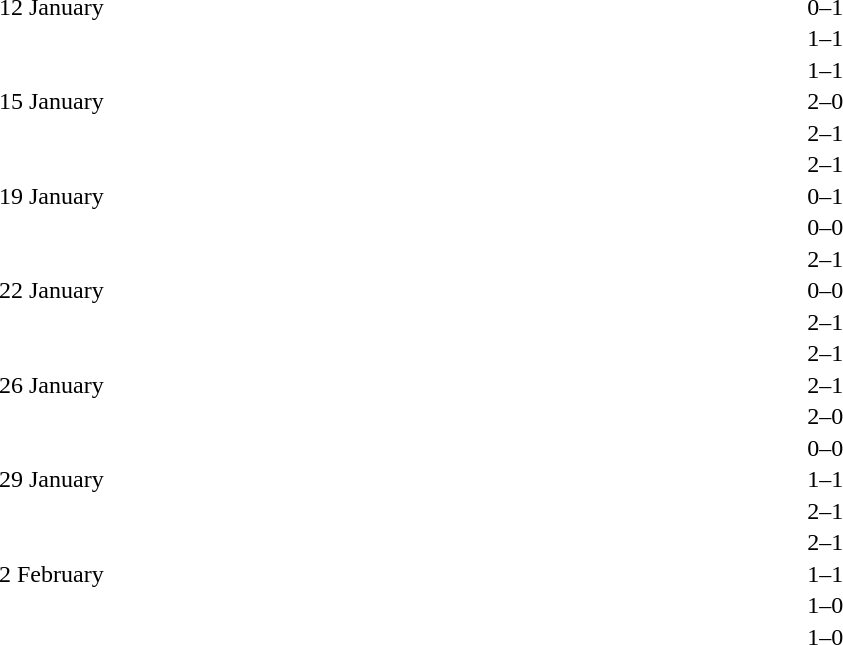<table cellspacing=1 width=70%>
<tr>
<th width=25%></th>
<th width=30%></th>
<th width=15%></th>
<th width=30%></th>
</tr>
<tr>
<td>12 January</td>
<td align=right></td>
<td align=center>0–1</td>
<td></td>
</tr>
<tr>
<td></td>
<td align=right></td>
<td align=center>1–1</td>
<td></td>
</tr>
<tr>
<td></td>
<td align=right></td>
<td align=center>1–1</td>
<td></td>
</tr>
<tr>
<td>15 January</td>
<td align=right></td>
<td align=center>2–0</td>
<td></td>
</tr>
<tr>
<td></td>
<td align=right></td>
<td align=center>2–1</td>
<td></td>
</tr>
<tr>
<td></td>
<td align=right></td>
<td align=center>2–1</td>
<td></td>
</tr>
<tr>
<td>19 January</td>
<td align=right></td>
<td align=center>0–1</td>
<td></td>
</tr>
<tr>
<td></td>
<td align=right></td>
<td align=center>0–0</td>
<td></td>
</tr>
<tr>
<td></td>
<td align=right></td>
<td align=center>2–1</td>
<td></td>
</tr>
<tr>
<td>22 January</td>
<td align=right></td>
<td align=center>0–0</td>
<td></td>
</tr>
<tr>
<td></td>
<td align=right></td>
<td align=center>2–1</td>
<td></td>
</tr>
<tr>
<td></td>
<td align=right></td>
<td align=center>2–1</td>
<td></td>
</tr>
<tr>
<td>26 January</td>
<td align=right></td>
<td align=center>2–1</td>
<td></td>
</tr>
<tr>
<td></td>
<td align=right></td>
<td align=center>2–0</td>
<td></td>
</tr>
<tr>
<td></td>
<td align=right></td>
<td align=center>0–0</td>
<td></td>
</tr>
<tr>
<td>29 January</td>
<td align=right></td>
<td align=center>1–1</td>
<td></td>
</tr>
<tr>
<td></td>
<td align=right></td>
<td align=center>2–1</td>
<td></td>
</tr>
<tr>
<td></td>
<td align=right></td>
<td align=center>2–1</td>
<td></td>
</tr>
<tr>
<td>2 February</td>
<td align=right></td>
<td align=center>1–1</td>
<td></td>
</tr>
<tr>
<td></td>
<td align=right></td>
<td align=center>1–0</td>
<td></td>
</tr>
<tr>
<td></td>
<td align=right></td>
<td align=center>1–0</td>
<td></td>
</tr>
</table>
